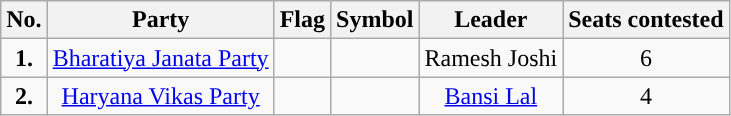<table class="wikitable">
<tr>
<th>No.</th>
<th>Party</th>
<th>Flag</th>
<th>Symbol</th>
<th>Leader</th>
<th>Seats contested</th>
</tr>
<tr>
<td ! style="text-align:center; background:"><strong>1.</strong></td>
<td style="text-align:center"><a href='#'>Bharatiya Janata Party</a></td>
<td></td>
<td></td>
<td style="text-align:center">Ramesh Joshi</td>
<td style="text-align:center">6</td>
</tr>
<tr>
<td ! style="text-align:center; background:"><strong>2.</strong></td>
<td style="text-align:center"><a href='#'>Haryana Vikas Party</a></td>
<td></td>
<td></td>
<td style="text-align:center"><a href='#'>Bansi Lal</a></td>
<td style="text-align:center">4</td>
</tr>
</table>
